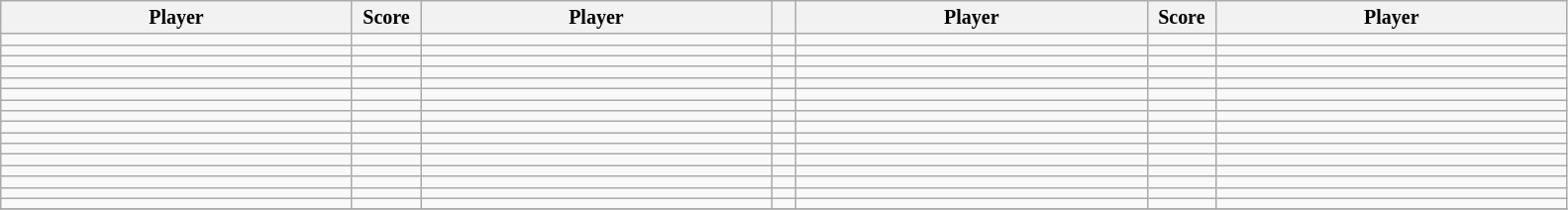<table class="wikitable">
<tr style="font-size:10pt;font-weight:bold">
<th width=230>Player</th>
<th width=40>Score</th>
<th width=230>Player</th>
<th width=10></th>
<th width=230>Player</th>
<th width=40>Score</th>
<th width=230>Player</th>
</tr>
<tr>
<td></td>
<td align=center></td>
<td></td>
<td></td>
<td></td>
<td align=center></td>
<td></td>
</tr>
<tr>
<td></td>
<td align=center></td>
<td></td>
<td></td>
<td></td>
<td align=center></td>
<td></td>
</tr>
<tr>
<td></td>
<td align=center></td>
<td></td>
<td></td>
<td></td>
<td align=center></td>
<td></td>
</tr>
<tr>
<td></td>
<td align=center></td>
<td></td>
<td></td>
<td></td>
<td align=center></td>
<td></td>
</tr>
<tr>
<td></td>
<td align=center></td>
<td></td>
<td></td>
<td></td>
<td align=center></td>
<td></td>
</tr>
<tr>
<td></td>
<td align=center></td>
<td></td>
<td></td>
<td></td>
<td align=center></td>
<td></td>
</tr>
<tr>
<td></td>
<td align=center></td>
<td></td>
<td></td>
<td></td>
<td align=center></td>
<td></td>
</tr>
<tr>
<td></td>
<td align=center></td>
<td></td>
<td></td>
<td></td>
<td align=center></td>
<td></td>
</tr>
<tr>
<td></td>
<td align=center></td>
<td></td>
<td></td>
<td></td>
<td align=center></td>
<td></td>
</tr>
<tr>
<td></td>
<td align=center></td>
<td></td>
<td></td>
<td></td>
<td align=center></td>
<td></td>
</tr>
<tr>
<td></td>
<td align=center></td>
<td></td>
<td></td>
<td></td>
<td align=center></td>
<td></td>
</tr>
<tr>
<td></td>
<td align=center></td>
<td></td>
<td></td>
<td></td>
<td align=center></td>
<td></td>
</tr>
<tr>
<td></td>
<td align=center></td>
<td></td>
<td></td>
<td></td>
<td align=center></td>
<td></td>
</tr>
<tr>
<td></td>
<td align=center></td>
<td></td>
<td></td>
<td></td>
<td align=center></td>
<td></td>
</tr>
<tr>
<td></td>
<td align=center></td>
<td></td>
<td></td>
<td></td>
<td align=center></td>
<td></td>
</tr>
<tr>
<td></td>
<td align=center></td>
<td></td>
<td></td>
<td></td>
<td align=center></td>
<td></td>
</tr>
<tr>
</tr>
</table>
